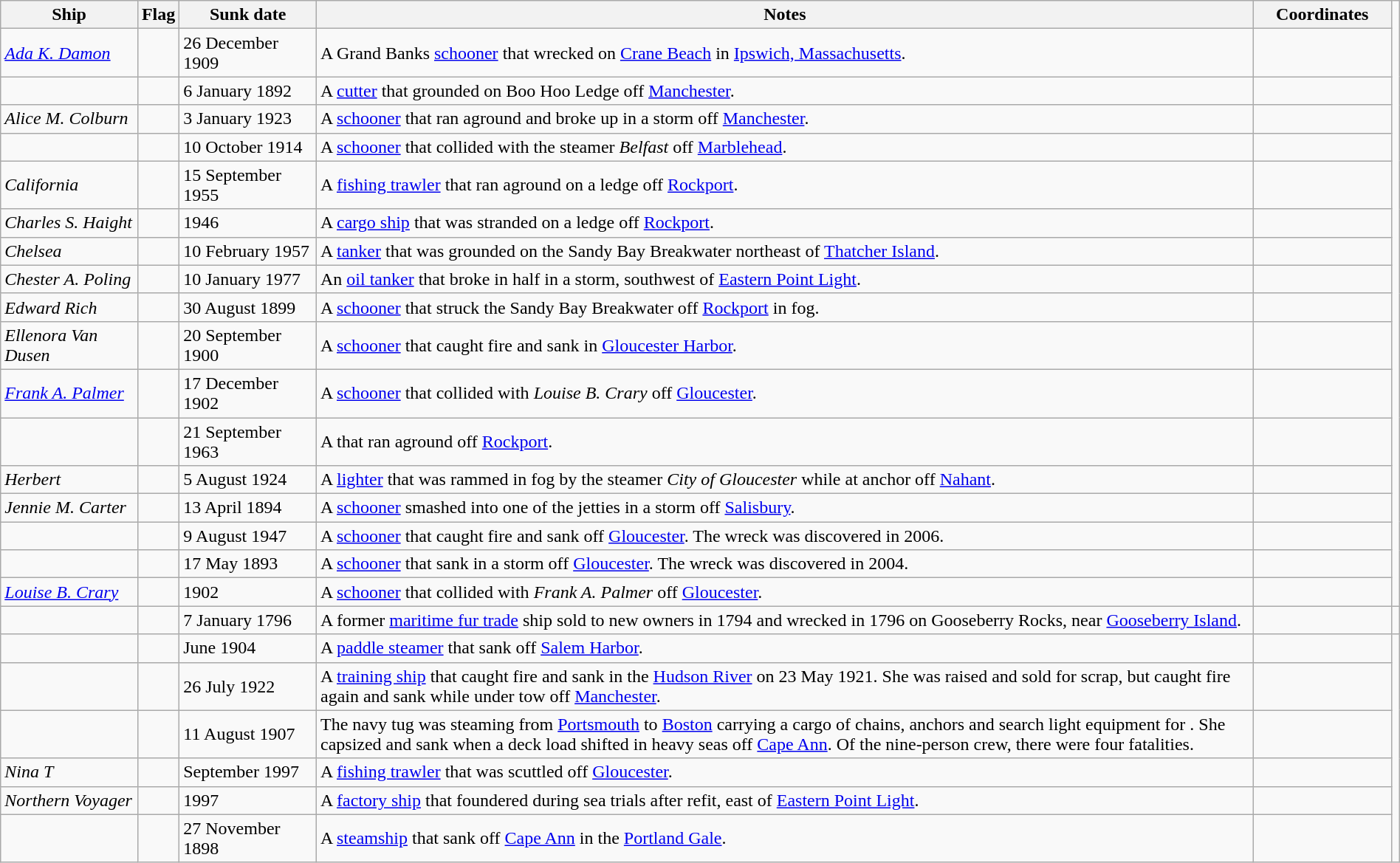<table class=wikitable | style = "width:100%">
<tr>
<th style="width:10%">Ship</th>
<th>Flag</th>
<th style="width:10%">Sunk date</th>
<th style="width:70%">Notes</th>
<th style="width:10%">Coordinates</th>
</tr>
<tr>
<td><em><a href='#'>Ada K. Damon</a></em></td>
<td></td>
<td>26 December 1909</td>
<td>A Grand Banks <a href='#'>schooner</a> that wrecked on <a href='#'>Crane Beach</a> in <a href='#'>Ipswich, Massachusetts</a>.</td>
<td></td>
</tr>
<tr>
<td></td>
<td></td>
<td>6 January 1892</td>
<td>A <a href='#'>cutter</a> that grounded on Boo Hoo Ledge off <a href='#'>Manchester</a>.</td>
<td></td>
</tr>
<tr>
<td><em>Alice M. Colburn</em></td>
<td></td>
<td>3 January 1923</td>
<td>A <a href='#'>schooner</a> that ran aground and broke up in a storm off <a href='#'>Manchester</a>.</td>
<td></td>
</tr>
<tr>
<td></td>
<td></td>
<td>10 October 1914</td>
<td>A <a href='#'>schooner</a> that collided with the steamer <em>Belfast</em> off <a href='#'>Marblehead</a>.</td>
<td></td>
</tr>
<tr>
<td><em>California</em></td>
<td></td>
<td>15 September 1955</td>
<td>A <a href='#'>fishing trawler</a> that ran aground on a ledge off <a href='#'>Rockport</a>.</td>
<td></td>
</tr>
<tr>
<td><em>Charles S. Haight</em></td>
<td></td>
<td>1946</td>
<td>A <a href='#'>cargo ship</a> that was stranded on a ledge off <a href='#'>Rockport</a>.</td>
<td></td>
</tr>
<tr>
<td><em>Chelsea</em></td>
<td></td>
<td>10 February 1957</td>
<td>A <a href='#'>tanker</a> that was grounded on the Sandy Bay Breakwater northeast of <a href='#'>Thatcher Island</a>.</td>
<td></td>
</tr>
<tr>
<td><em>Chester A. Poling</em></td>
<td></td>
<td>10 January 1977</td>
<td>An <a href='#'>oil tanker</a> that broke in half in a storm, southwest of <a href='#'>Eastern Point Light</a>.</td>
<td></td>
</tr>
<tr>
<td><em>Edward Rich</em></td>
<td></td>
<td>30 August 1899</td>
<td>A <a href='#'>schooner</a> that struck the Sandy Bay Breakwater off <a href='#'>Rockport</a> in fog.</td>
<td></td>
</tr>
<tr>
<td><em>Ellenora Van Dusen</em></td>
<td></td>
<td>20 September 1900</td>
<td>A <a href='#'>schooner</a> that caught fire and sank in <a href='#'>Gloucester Harbor</a>.</td>
<td></td>
</tr>
<tr>
<td><em><a href='#'>Frank A. Palmer</a></em></td>
<td></td>
<td>17 December 1902</td>
<td>A <a href='#'>schooner</a> that collided with <em>Louise B. Crary</em> off <a href='#'>Gloucester</a>.</td>
<td></td>
</tr>
<tr>
<td></td>
<td></td>
<td>21 September 1963</td>
<td>A  that ran aground off <a href='#'>Rockport</a>.</td>
<td></td>
</tr>
<tr>
<td><em>Herbert</em></td>
<td></td>
<td>5 August 1924</td>
<td>A <a href='#'>lighter</a> that was rammed in fog by the steamer <em>City of Gloucester</em> while at anchor off <a href='#'>Nahant</a>.</td>
<td></td>
</tr>
<tr>
<td><em>Jennie M. Carter</em></td>
<td></td>
<td>13 April 1894</td>
<td>A <a href='#'>schooner</a> smashed into one of the jetties in a storm off <a href='#'>Salisbury</a>.</td>
<td></td>
</tr>
<tr>
<td></td>
<td></td>
<td>9 August 1947</td>
<td>A <a href='#'>schooner</a> that caught fire and sank off <a href='#'>Gloucester</a>. The wreck was discovered in 2006.</td>
<td></td>
</tr>
<tr>
<td></td>
<td></td>
<td>17 May 1893</td>
<td>A <a href='#'>schooner</a> that sank in a storm off <a href='#'>Gloucester</a>. The wreck was discovered in 2004.</td>
<td></td>
</tr>
<tr>
<td><em><a href='#'>Louise B. Crary</a></em></td>
<td></td>
<td>1902</td>
<td>A <a href='#'>schooner</a> that collided with <em>Frank A. Palmer</em> off <a href='#'>Gloucester</a>.</td>
<td></td>
</tr>
<tr>
<td></td>
<td></td>
<td>7 January 1796</td>
<td>A former <a href='#'>maritime fur trade</a> ship sold to new owners in 1794 and wrecked in 1796 on Gooseberry Rocks, near <a href='#'>Gooseberry Island</a>.</td>
<td></td>
<td></td>
</tr>
<tr>
<td></td>
<td></td>
<td>June 1904</td>
<td>A <a href='#'>paddle steamer</a> that sank off <a href='#'>Salem Harbor</a>.</td>
<td></td>
</tr>
<tr>
<td></td>
<td></td>
<td>26 July 1922</td>
<td>A <a href='#'>training ship</a> that caught fire and sank in the <a href='#'>Hudson River</a> on 23 May 1921. She was raised and sold for scrap, but caught fire again and sank while under tow off <a href='#'>Manchester</a>.</td>
<td></td>
</tr>
<tr>
<td></td>
<td></td>
<td>11 August 1907</td>
<td>The navy tug was steaming from <a href='#'>Portsmouth</a> to <a href='#'>Boston</a> carrying a cargo of chains, anchors and search light equipment for . She capsized and sank when a deck load shifted in heavy seas off <a href='#'>Cape Ann</a>. Of the nine-person crew, there were four fatalities.</td>
<td></td>
</tr>
<tr>
<td><em>Nina T</em></td>
<td></td>
<td>September 1997</td>
<td>A <a href='#'>fishing trawler</a> that was scuttled off <a href='#'>Gloucester</a>.</td>
<td></td>
</tr>
<tr>
<td><em>Northern Voyager</em></td>
<td></td>
<td>1997</td>
<td>A <a href='#'>factory ship</a> that foundered during sea trials after refit,  east of <a href='#'>Eastern Point Light</a>.</td>
<td></td>
</tr>
<tr>
<td></td>
<td></td>
<td>27 November 1898</td>
<td>A <a href='#'>steamship</a> that sank off <a href='#'>Cape Ann</a> in the <a href='#'>Portland Gale</a>.</td>
<td></td>
</tr>
</table>
